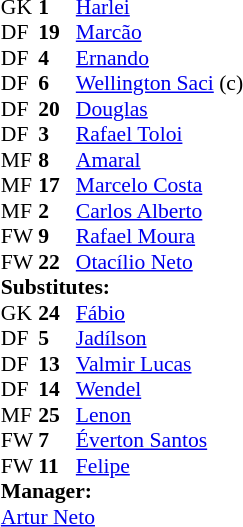<table style="font-size: 90%" cellspacing="0" cellpadding="0" align=center>
<tr>
<td colspan="4"></td>
</tr>
<tr>
<th width=25></th>
<th width=25></th>
</tr>
<tr>
<td>GK</td>
<td><strong>1</strong></td>
<td> <a href='#'>Harlei</a></td>
</tr>
<tr>
<td>DF</td>
<td><strong>19</strong></td>
<td> <a href='#'>Marcão</a></td>
</tr>
<tr>
<td>DF</td>
<td><strong>4</strong></td>
<td> <a href='#'>Ernando</a></td>
</tr>
<tr>
<td>DF</td>
<td><strong>6</strong></td>
<td> <a href='#'>Wellington Saci</a> (c)</td>
</tr>
<tr>
<td>DF</td>
<td><strong>20</strong></td>
<td> <a href='#'>Douglas</a></td>
<td></td>
<td></td>
</tr>
<tr>
<td>DF</td>
<td><strong>3</strong></td>
<td> <a href='#'>Rafael Toloi</a></td>
</tr>
<tr>
<td>MF</td>
<td><strong>8</strong></td>
<td> <a href='#'>Amaral</a></td>
</tr>
<tr>
<td>MF</td>
<td><strong>17</strong></td>
<td> <a href='#'>Marcelo Costa</a></td>
</tr>
<tr>
<td>MF</td>
<td><strong>2</strong></td>
<td> <a href='#'>Carlos Alberto</a></td>
</tr>
<tr>
<td>FW</td>
<td><strong>9</strong></td>
<td> <a href='#'>Rafael Moura</a></td>
<td></td>
</tr>
<tr>
<td>FW</td>
<td><strong>22</strong></td>
<td> <a href='#'>Otacílio Neto</a></td>
<td></td>
<td></td>
</tr>
<tr>
<td colspan=3><strong>Substitutes:</strong></td>
</tr>
<tr>
<td>GK</td>
<td><strong>24</strong></td>
<td> <a href='#'>Fábio</a></td>
</tr>
<tr>
<td>DF</td>
<td><strong>5</strong></td>
<td> <a href='#'>Jadílson</a></td>
</tr>
<tr>
<td>DF</td>
<td><strong>13</strong></td>
<td> <a href='#'>Valmir Lucas</a></td>
</tr>
<tr>
<td>DF</td>
<td><strong>14</strong></td>
<td> <a href='#'>Wendel</a></td>
</tr>
<tr>
<td>MF</td>
<td><strong>25</strong></td>
<td> <a href='#'>Lenon</a></td>
</tr>
<tr>
<td>FW</td>
<td><strong>7</strong></td>
<td> <a href='#'>Éverton Santos</a></td>
<td></td>
<td></td>
</tr>
<tr>
<td>FW</td>
<td><strong>11</strong></td>
<td> <a href='#'>Felipe</a></td>
<td></td>
<td></td>
</tr>
<tr>
<td colspan=3><strong>Manager:</strong></td>
</tr>
<tr>
<td colspan=4> <a href='#'>Artur Neto</a></td>
</tr>
</table>
